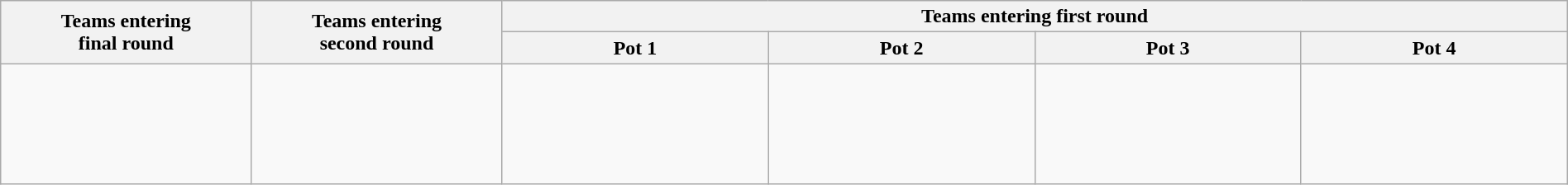<table class="wikitable" style="width:100%;">
<tr>
<th width=16% rowspan=2>Teams entering<br>final round</th>
<th width=16% rowspan=2>Teams entering<br>second round</th>
<th colspan=4>Teams entering first round</th>
</tr>
<tr>
<th width=17%>Pot 1</th>
<th width=17%>Pot 2</th>
<th width=17%>Pot 3</th>
<th width=17%>Pot 4</th>
</tr>
<tr>
<td valign=top><br><br>
<br>
<br>
<br>
</td>
<td valign=top><br><br>
</td>
<td valign=top><br><br>
<br>
</td>
<td valign=top><br><br>
<br>
</td>
<td valign=top><br><br>
<br>
</td>
<td valign=top><br><br>
</td>
</tr>
</table>
